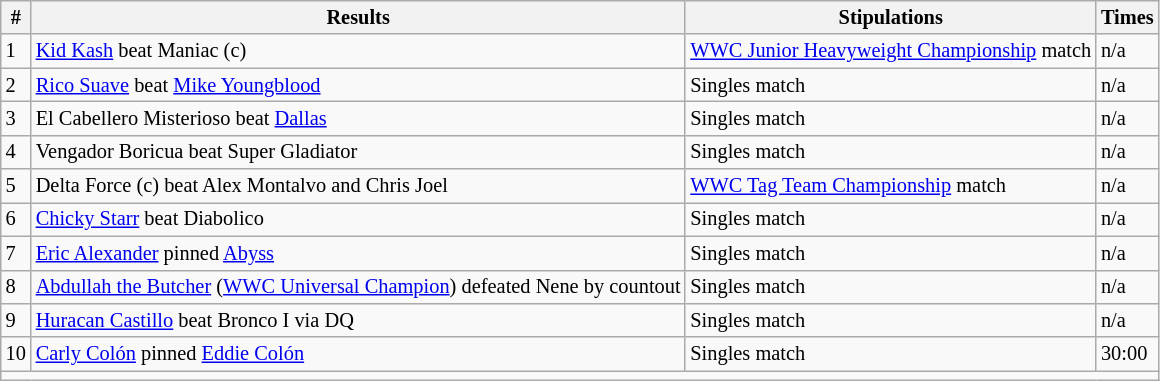<table style="font-size: 85%" class="wikitable sortable">
<tr>
<th><strong>#</strong></th>
<th><strong>Results</strong></th>
<th><strong>Stipulations</strong></th>
<th><strong>Times</strong></th>
</tr>
<tr>
<td>1</td>
<td><a href='#'>Kid Kash</a> beat Maniac (c)</td>
<td><a href='#'>WWC Junior Heavyweight Championship</a> match</td>
<td>n/a</td>
</tr>
<tr>
<td>2</td>
<td><a href='#'>Rico Suave</a> beat <a href='#'>Mike Youngblood</a></td>
<td>Singles match</td>
<td>n/a</td>
</tr>
<tr>
<td>3</td>
<td>El Cabellero Misterioso beat <a href='#'>Dallas</a></td>
<td>Singles match</td>
<td>n/a</td>
</tr>
<tr>
<td>4</td>
<td>Vengador Boricua beat Super Gladiator</td>
<td>Singles match</td>
<td>n/a</td>
</tr>
<tr>
<td>5</td>
<td>Delta Force (c) beat Alex Montalvo and Chris Joel</td>
<td><a href='#'>WWC Tag Team Championship</a> match</td>
<td>n/a</td>
</tr>
<tr>
<td>6</td>
<td><a href='#'>Chicky Starr</a> beat Diabolico</td>
<td>Singles match</td>
<td>n/a</td>
</tr>
<tr>
<td>7</td>
<td><a href='#'>Eric Alexander</a> pinned <a href='#'>Abyss</a></td>
<td>Singles match</td>
<td>n/a</td>
</tr>
<tr>
<td>8</td>
<td><a href='#'>Abdullah the Butcher</a> (<a href='#'>WWC Universal Champion</a>) defeated Nene by countout</td>
<td>Singles match</td>
<td>n/a</td>
</tr>
<tr>
<td>9</td>
<td><a href='#'>Huracan Castillo</a> beat Bronco I via DQ</td>
<td>Singles match</td>
<td>n/a</td>
</tr>
<tr>
<td>10</td>
<td><a href='#'>Carly Colón</a> pinned <a href='#'>Eddie Colón</a></td>
<td>Singles match</td>
<td>30:00</td>
</tr>
<tr>
<td colspan=4></td>
</tr>
</table>
